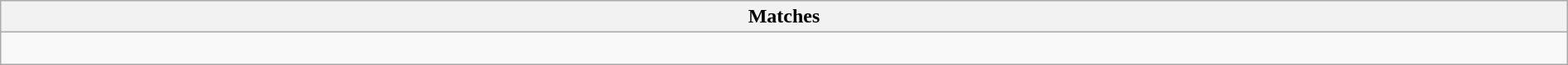<table class="wikitable collapsible collapsed" style="width:100%;">
<tr>
<th>Matches</th>
</tr>
<tr>
<td><br></td>
</tr>
</table>
